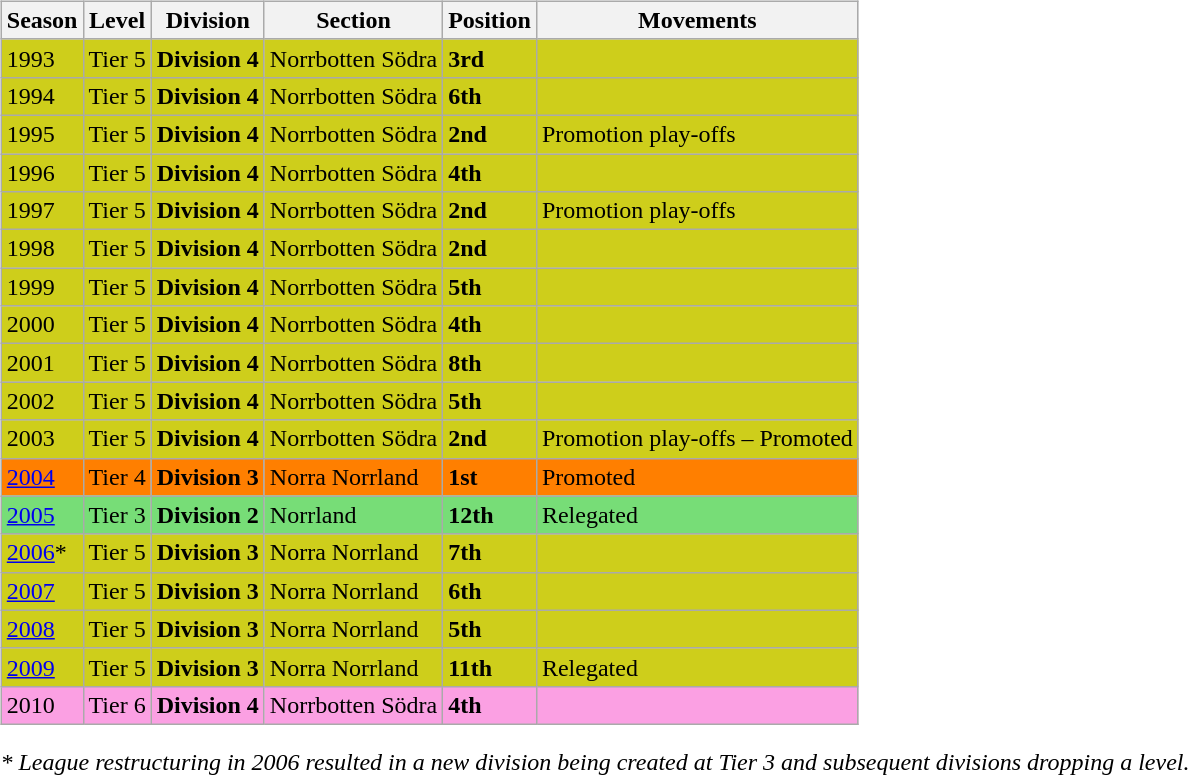<table>
<tr>
<td valign="top" width=0%><br><table class="wikitable">
<tr style="background:#f0f6fa;">
<th>Season</th>
<th>Level</th>
<th>Division</th>
<th>Section</th>
<th>Position</th>
<th>Movements</th>
</tr>
<tr>
<td style="background:#CECE1B;">1993</td>
<td style="background:#CECE1B;">Tier 5</td>
<td style="background:#CECE1B;"><strong>Division 4</strong></td>
<td style="background:#CECE1B;">Norrbotten Södra</td>
<td style="background:#CECE1B;"><strong>3rd</strong></td>
<td style="background:#CECE1B;"></td>
</tr>
<tr>
<td style="background:#CECE1B;">1994</td>
<td style="background:#CECE1B;">Tier 5</td>
<td style="background:#CECE1B;"><strong>Division 4</strong></td>
<td style="background:#CECE1B;">Norrbotten Södra</td>
<td style="background:#CECE1B;"><strong>6th</strong></td>
<td style="background:#CECE1B;"></td>
</tr>
<tr>
<td style="background:#CECE1B;">1995</td>
<td style="background:#CECE1B;">Tier 5</td>
<td style="background:#CECE1B;"><strong>Division 4</strong></td>
<td style="background:#CECE1B;">Norrbotten Södra</td>
<td style="background:#CECE1B;"><strong>2nd</strong></td>
<td style="background:#CECE1B;">Promotion play-offs</td>
</tr>
<tr>
<td style="background:#CECE1B;">1996</td>
<td style="background:#CECE1B;">Tier 5</td>
<td style="background:#CECE1B;"><strong>Division 4</strong></td>
<td style="background:#CECE1B;">Norrbotten Södra</td>
<td style="background:#CECE1B;"><strong>4th</strong></td>
<td style="background:#CECE1B;"></td>
</tr>
<tr>
<td style="background:#CECE1B;">1997</td>
<td style="background:#CECE1B;">Tier 5</td>
<td style="background:#CECE1B;"><strong>Division 4</strong></td>
<td style="background:#CECE1B;">Norrbotten Södra</td>
<td style="background:#CECE1B;"><strong>2nd</strong></td>
<td style="background:#CECE1B;">Promotion play-offs</td>
</tr>
<tr>
<td style="background:#CECE1B;">1998</td>
<td style="background:#CECE1B;">Tier 5</td>
<td style="background:#CECE1B;"><strong>Division 4</strong></td>
<td style="background:#CECE1B;">Norrbotten Södra</td>
<td style="background:#CECE1B;"><strong>2nd</strong></td>
<td style="background:#CECE1B;"></td>
</tr>
<tr>
<td style="background:#CECE1B;">1999</td>
<td style="background:#CECE1B;">Tier 5</td>
<td style="background:#CECE1B;"><strong>Division 4</strong></td>
<td style="background:#CECE1B;">Norrbotten Södra</td>
<td style="background:#CECE1B;"><strong>5th</strong></td>
<td style="background:#CECE1B;"></td>
</tr>
<tr>
<td style="background:#CECE1B;">2000</td>
<td style="background:#CECE1B;">Tier 5</td>
<td style="background:#CECE1B;"><strong>Division 4</strong></td>
<td style="background:#CECE1B;">Norrbotten Södra</td>
<td style="background:#CECE1B;"><strong>4th</strong></td>
<td style="background:#CECE1B;"></td>
</tr>
<tr>
<td style="background:#CECE1B;">2001</td>
<td style="background:#CECE1B;">Tier 5</td>
<td style="background:#CECE1B;"><strong>Division 4</strong></td>
<td style="background:#CECE1B;">Norrbotten Södra</td>
<td style="background:#CECE1B;"><strong>8th</strong></td>
<td style="background:#CECE1B;"></td>
</tr>
<tr>
<td style="background:#CECE1B;">2002</td>
<td style="background:#CECE1B;">Tier 5</td>
<td style="background:#CECE1B;"><strong>Division 4</strong></td>
<td style="background:#CECE1B;">Norrbotten Södra</td>
<td style="background:#CECE1B;"><strong>5th</strong></td>
<td style="background:#CECE1B;"></td>
</tr>
<tr>
<td style="background:#CECE1B;">2003</td>
<td style="background:#CECE1B;">Tier 5</td>
<td style="background:#CECE1B;"><strong>Division 4</strong></td>
<td style="background:#CECE1B;">Norrbotten Södra</td>
<td style="background:#CECE1B;"><strong>2nd</strong></td>
<td style="background:#CECE1B;">Promotion play-offs – Promoted</td>
</tr>
<tr>
<td style="background:#FF7F00;"><a href='#'>2004</a></td>
<td style="background:#FF7F00;">Tier 4</td>
<td style="background:#FF7F00;"><strong>Division 3</strong></td>
<td style="background:#FF7F00;">Norra Norrland</td>
<td style="background:#FF7F00;"><strong>1st</strong></td>
<td style="background:#FF7F00;">Promoted</td>
</tr>
<tr>
<td style="background:#77DD77;"><a href='#'>2005</a></td>
<td style="background:#77DD77;">Tier 3</td>
<td style="background:#77DD77;"><strong>Division 2</strong></td>
<td style="background:#77DD77;">Norrland</td>
<td style="background:#77DD77;"><strong>12th</strong></td>
<td style="background:#77DD77;">Relegated</td>
</tr>
<tr>
<td style="background:#CECE1B;"><a href='#'>2006</a>*</td>
<td style="background:#CECE1B;">Tier 5</td>
<td style="background:#CECE1B;"><strong>Division 3</strong></td>
<td style="background:#CECE1B;">Norra Norrland</td>
<td style="background:#CECE1B;"><strong>7th</strong></td>
<td style="background:#CECE1B;"></td>
</tr>
<tr>
<td style="background:#CECE1B;"><a href='#'>2007</a></td>
<td style="background:#CECE1B;">Tier 5</td>
<td style="background:#CECE1B;"><strong>Division 3</strong></td>
<td style="background:#CECE1B;">Norra Norrland</td>
<td style="background:#CECE1B;"><strong>6th</strong></td>
<td style="background:#CECE1B;"></td>
</tr>
<tr>
<td style="background:#CECE1B;"><a href='#'>2008</a></td>
<td style="background:#CECE1B;">Tier 5</td>
<td style="background:#CECE1B;"><strong>Division 3</strong></td>
<td style="background:#CECE1B;">Norra Norrland</td>
<td style="background:#CECE1B;"><strong>5th</strong></td>
<td style="background:#CECE1B;"></td>
</tr>
<tr>
<td style="background:#CECE1B;"><a href='#'>2009</a></td>
<td style="background:#CECE1B;">Tier 5</td>
<td style="background:#CECE1B;"><strong>Division 3</strong></td>
<td style="background:#CECE1B;">Norra Norrland</td>
<td style="background:#CECE1B;"><strong>11th</strong></td>
<td style="background:#CECE1B;">Relegated</td>
</tr>
<tr>
<td style="background:#FBA0E3;">2010</td>
<td style="background:#FBA0E3;">Tier 6</td>
<td style="background:#FBA0E3;"><strong>Division 4</strong></td>
<td style="background:#FBA0E3;">Norrbotten Södra</td>
<td style="background:#FBA0E3;"><strong>4th</strong></td>
<td style="background:#FBA0E3;"></td>
</tr>
</table>
<em>* League restructuring in 2006 resulted in a new division being created at Tier 3 and subsequent divisions dropping a level.</em> 

</td>
</tr>
</table>
